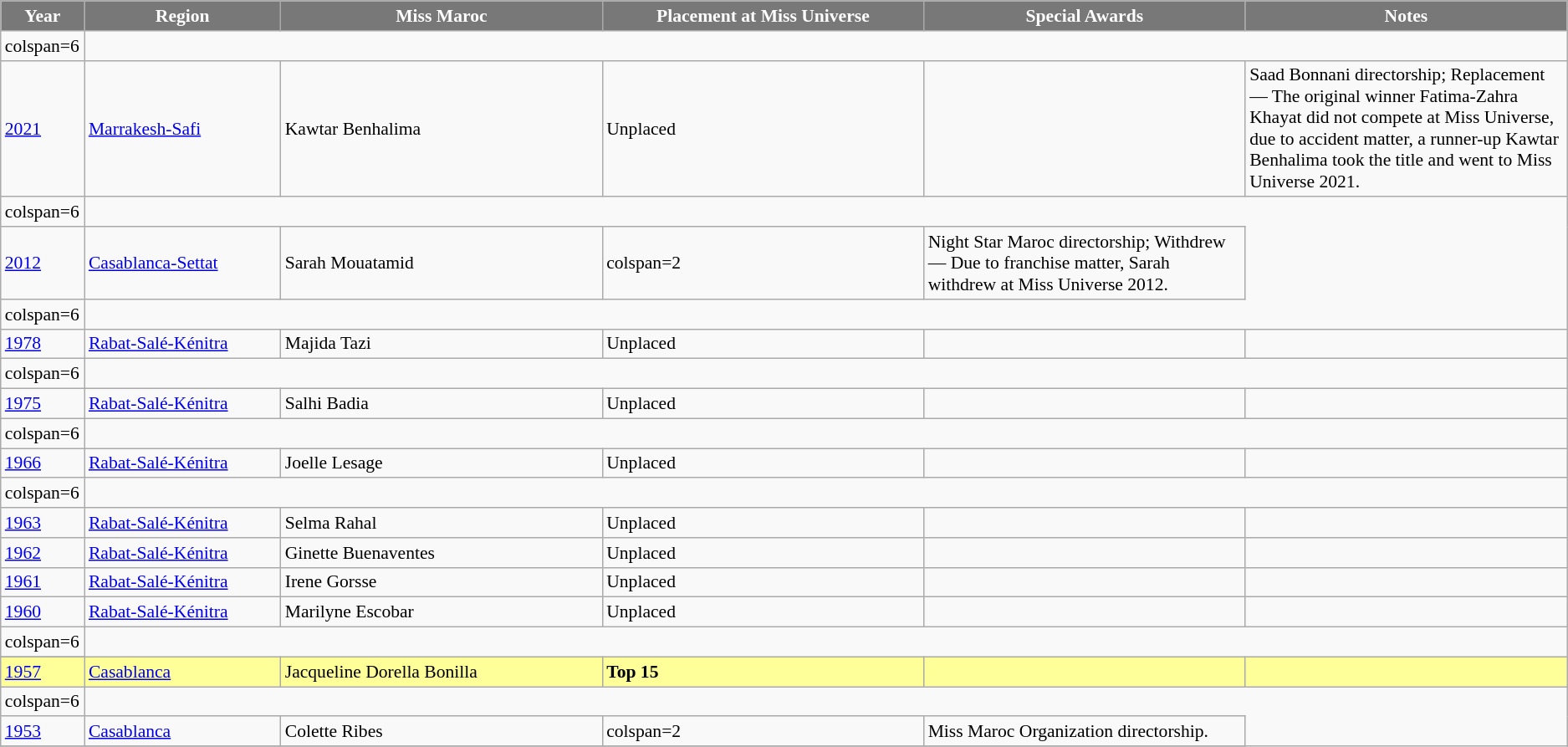<table class="wikitable " style="font-size: 90%;">
<tr>
<th width="60" style="background-color:#787878;color:#FFFFFF;">Year</th>
<th width="150" style="background-color:#787878;color:#FFFFFF;">Region</th>
<th width="250" style="background-color:#787878;color:#FFFFFF;">Miss Maroc</th>
<th width="250" style="background-color:#787878;color:#FFFFFF;">Placement at Miss Universe</th>
<th width="250" style="background-color:#787878;color:#FFFFFF;">Special Awards</th>
<th width="250" style="background-color:#787878;color:#FFFFFF;">Notes</th>
</tr>
<tr>
<td>colspan=6 </td>
</tr>
<tr>
<td><a href='#'>2021</a></td>
<td><a href='#'>Marrakesh-Safi</a></td>
<td>Kawtar Benhalima</td>
<td>Unplaced</td>
<td></td>
<td>Saad Bonnani directorship; Replacement — The original winner Fatima-Zahra Khayat did not compete at Miss Universe, due to accident matter, a runner-up Kawtar Benhalima took the title and went to Miss Universe 2021.</td>
</tr>
<tr>
<td>colspan=6 </td>
</tr>
<tr>
<td><a href='#'>2012</a></td>
<td><a href='#'>Casablanca-Settat</a></td>
<td>Sarah Mouatamid</td>
<td>colspan=2 </td>
<td>Night Star Maroc directorship; Withdrew — Due to franchise matter, Sarah withdrew at Miss Universe 2012.</td>
</tr>
<tr>
<td>colspan=6 </td>
</tr>
<tr>
<td><a href='#'>1978</a></td>
<td><a href='#'>Rabat-Salé-Kénitra</a></td>
<td>Majida Tazi</td>
<td>Unplaced</td>
<td></td>
<td></td>
</tr>
<tr>
<td>colspan=6 </td>
</tr>
<tr>
<td><a href='#'>1975</a></td>
<td><a href='#'>Rabat-Salé-Kénitra</a></td>
<td>Salhi Badia</td>
<td>Unplaced</td>
<td></td>
<td></td>
</tr>
<tr>
<td>colspan=6 </td>
</tr>
<tr>
<td><a href='#'>1966</a></td>
<td><a href='#'>Rabat-Salé-Kénitra</a></td>
<td>Joelle Lesage</td>
<td>Unplaced</td>
<td></td>
<td></td>
</tr>
<tr>
<td>colspan=6 </td>
</tr>
<tr>
<td><a href='#'>1963</a></td>
<td><a href='#'>Rabat-Salé-Kénitra</a></td>
<td>Selma Rahal</td>
<td>Unplaced</td>
<td></td>
<td></td>
</tr>
<tr>
<td><a href='#'>1962</a></td>
<td><a href='#'>Rabat-Salé-Kénitra</a></td>
<td>Ginette Buenaventes</td>
<td>Unplaced</td>
<td></td>
<td></td>
</tr>
<tr>
<td><a href='#'>1961</a></td>
<td><a href='#'>Rabat-Salé-Kénitra</a></td>
<td>Irene Gorsse</td>
<td>Unplaced</td>
<td></td>
</tr>
<tr>
<td><a href='#'>1960</a></td>
<td><a href='#'>Rabat-Salé-Kénitra</a></td>
<td>Marilyne Escobar</td>
<td>Unplaced</td>
<td></td>
<td></td>
</tr>
<tr>
<td>colspan=6 </td>
</tr>
<tr>
</tr>
<tr style="background-color:#FFFF99; ">
<td><a href='#'>1957</a></td>
<td><a href='#'>Casablanca</a></td>
<td>Jacqueline Dorella Bonilla</td>
<td><strong>Top 15</strong></td>
<td></td>
<td></td>
</tr>
<tr>
<td>colspan=6 </td>
</tr>
<tr>
<td><a href='#'>1953</a></td>
<td><a href='#'>Casablanca</a></td>
<td>Colette Ribes</td>
<td>colspan=2 </td>
<td>Miss Maroc Organization directorship.</td>
</tr>
<tr>
</tr>
</table>
